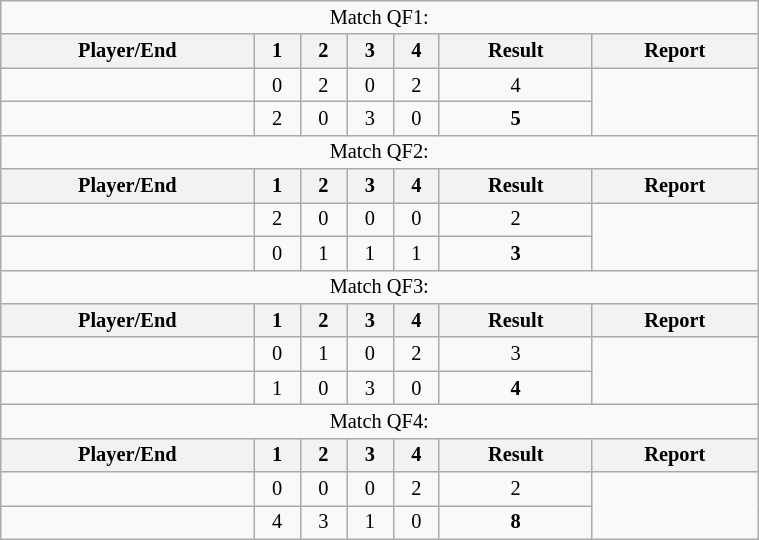<table class="wikitable" style=font-size:85%;text-align:center;width:40%>
<tr>
<td colspan=7>Match QF1:</td>
</tr>
<tr>
<th>Player/End</th>
<th>1</th>
<th>2</th>
<th>3</th>
<th>4</th>
<th>Result</th>
<th>Report</th>
</tr>
<tr>
<td align=left> </td>
<td>0</td>
<td>2</td>
<td>0</td>
<td>2</td>
<td>4</td>
<td rowspan="2"></td>
</tr>
<tr>
<td align=left> <strong></strong></td>
<td>2</td>
<td>0</td>
<td>3</td>
<td>0</td>
<td><strong>5</strong></td>
</tr>
<tr>
<td colspan=7>Match QF2:</td>
</tr>
<tr>
<th>Player/End</th>
<th>1</th>
<th>2</th>
<th>3</th>
<th>4</th>
<th>Result</th>
<th>Report</th>
</tr>
<tr>
<td align=left> </td>
<td>2</td>
<td>0</td>
<td>0</td>
<td>0</td>
<td>2</td>
<td rowspan="2"></td>
</tr>
<tr>
<td align=left> <strong></strong></td>
<td>0</td>
<td>1</td>
<td>1</td>
<td>1</td>
<td><strong>3</strong></td>
</tr>
<tr>
<td colspan=7>Match QF3:</td>
</tr>
<tr>
<th>Player/End</th>
<th>1</th>
<th>2</th>
<th>3</th>
<th>4</th>
<th>Result</th>
<th>Report</th>
</tr>
<tr>
<td align=left> </td>
<td>0</td>
<td>1</td>
<td>0</td>
<td>2</td>
<td>3</td>
<td rowspan="2"></td>
</tr>
<tr>
<td align=left> <strong></strong></td>
<td>1</td>
<td>0</td>
<td>3</td>
<td>0</td>
<td><strong>4</strong></td>
</tr>
<tr>
<td colspan=7>Match QF4:</td>
</tr>
<tr>
<th>Player/End</th>
<th>1</th>
<th>2</th>
<th>3</th>
<th>4</th>
<th>Result</th>
<th>Report</th>
</tr>
<tr>
<td align=left> </td>
<td>0</td>
<td>0</td>
<td>0</td>
<td>2</td>
<td>2</td>
<td rowspan="2"></td>
</tr>
<tr>
<td align=left> <strong></strong></td>
<td>4</td>
<td>3</td>
<td>1</td>
<td>0</td>
<td><strong>8</strong></td>
</tr>
</table>
